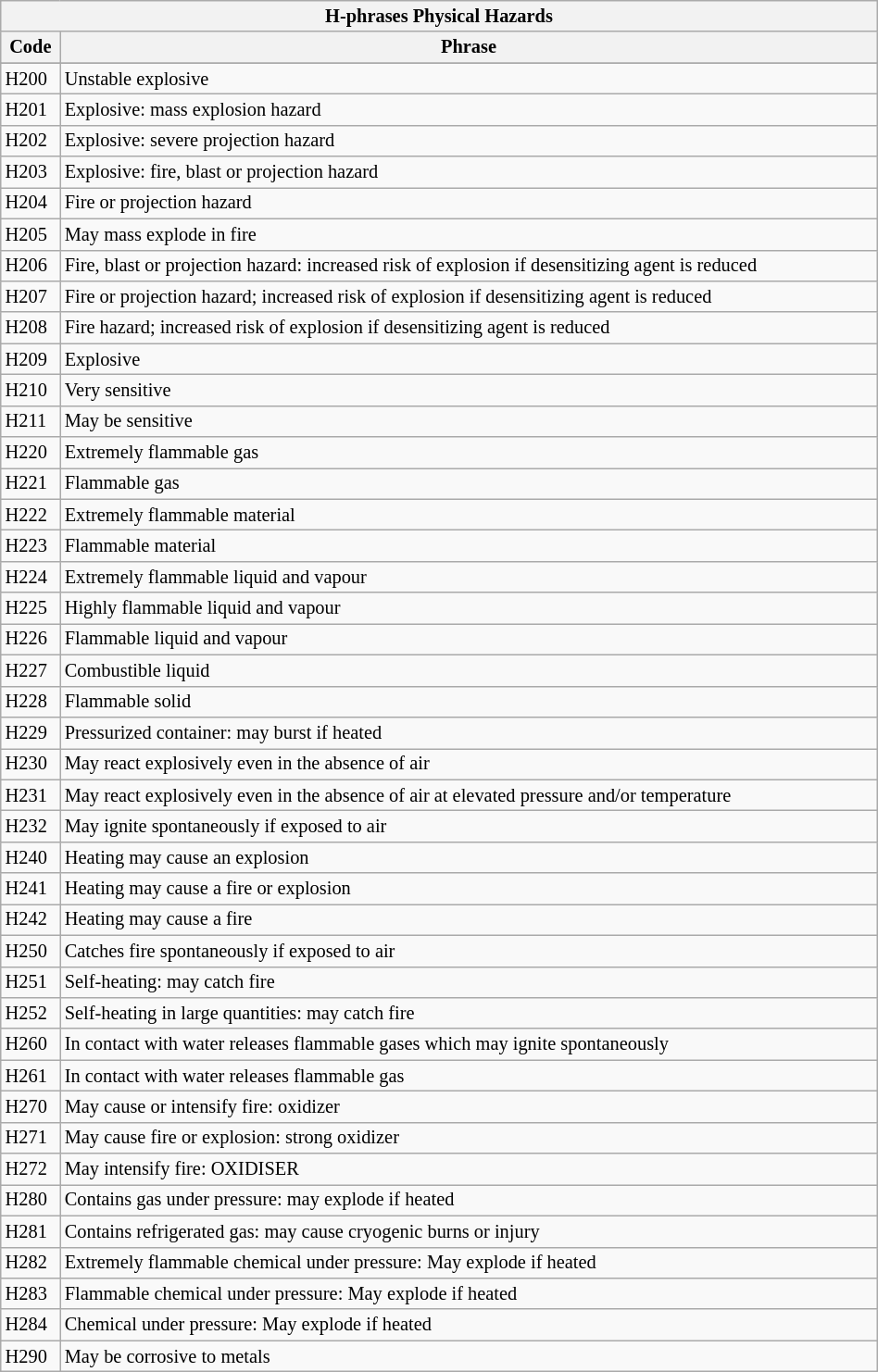<table class="wikitable sortable mw-collapsible uncollapsed" style="min-width:50%; font-size:85%">
<tr>
<th colspan="2">H-phrases Physical Hazards</th>
</tr>
<tr>
<th style="min-width:15%;">Code</th>
<th>Phrase</th>
</tr>
<tr>
</tr>
<tr>
<td datasortvalue="1"><span>H200</span></td>
<td>Unstable explosive</td>
</tr>
<tr>
<td datasortvalue="2"><span>H201</span></td>
<td>Explosive: mass explosion hazard</td>
</tr>
<tr>
<td datasortvalue="3"><span>H202</span></td>
<td>Explosive: severe projection hazard</td>
</tr>
<tr>
<td datasortvalue="4"><span>H203</span></td>
<td>Explosive: fire, blast or projection hazard</td>
</tr>
<tr>
<td datasortvalue="5"><span>H204</span></td>
<td>Fire or projection hazard</td>
</tr>
<tr>
<td datasortvalue="6"><span>H205</span></td>
<td>May mass explode in fire</td>
</tr>
<tr>
<td datasortvalue="7"><span>H206</span></td>
<td>Fire, blast or projection hazard: increased risk of explosion if desensitizing agent is reduced</td>
</tr>
<tr>
<td datasortvalue="8"><span>H207</span></td>
<td>Fire or projection hazard; increased risk of explosion if desensitizing agent is reduced</td>
</tr>
<tr>
<td datasortvalue="9"><span>H208</span></td>
<td>Fire hazard; increased risk of explosion if desensitizing agent is reduced</td>
</tr>
<tr>
<td datasortvalue="10"><span>H209</span></td>
<td>Explosive</td>
</tr>
<tr>
<td datasortvalue="11"><span>H210</span></td>
<td>Very sensitive</td>
</tr>
<tr>
<td datasortvalue="12"><span>H211</span></td>
<td>May be sensitive</td>
</tr>
<tr>
<td datasortvalue="13"><span>H220</span></td>
<td>Extremely flammable gas</td>
</tr>
<tr>
<td datasortvalue="14"><span>H221</span></td>
<td>Flammable gas</td>
</tr>
<tr>
<td datasortvalue="15"><span>H222</span></td>
<td>Extremely flammable material</td>
</tr>
<tr>
<td datasortvalue="16"><span>H223</span></td>
<td>Flammable material</td>
</tr>
<tr>
<td datasortvalue="17"><span>H224</span></td>
<td>Extremely flammable liquid and vapour</td>
</tr>
<tr>
<td datasortvalue="18"><span>H225</span></td>
<td>Highly flammable liquid and vapour</td>
</tr>
<tr>
<td datasortvalue="19"><span>H226</span></td>
<td>Flammable liquid and vapour</td>
</tr>
<tr>
<td datasortvalue="20"><span>H227</span></td>
<td>Combustible liquid</td>
</tr>
<tr>
<td datasortvalue="21"><span>H228</span></td>
<td>Flammable solid</td>
</tr>
<tr>
<td datasortvalue="22"><span>H229</span></td>
<td>Pressurized container: may burst if heated</td>
</tr>
<tr>
<td datasortvalue="23"><span>H230</span></td>
<td>May react explosively even in the absence of air</td>
</tr>
<tr>
<td datasortvalue="24"><span>H231</span></td>
<td>May react explosively even in the absence of air at elevated pressure and/or temperature</td>
</tr>
<tr>
<td>H232</td>
<td>May ignite spontaneously if exposed to air</td>
</tr>
<tr>
<td datasortvalue="25"><span>H240</span></td>
<td>Heating may cause an explosion</td>
</tr>
<tr>
<td datasortvalue="26"><span>H241</span></td>
<td>Heating may cause a fire or explosion</td>
</tr>
<tr>
<td datasortvalue="27"><span>H242</span></td>
<td>Heating may cause a fire</td>
</tr>
<tr>
<td datasortvalue="28"><span>H250</span></td>
<td>Catches fire spontaneously if exposed to air</td>
</tr>
<tr>
<td datasortvalue="29"><span>H251</span></td>
<td>Self-heating: may catch fire</td>
</tr>
<tr>
<td datasortvalue="30"><span>H252</span></td>
<td>Self-heating in large quantities: may catch fire</td>
</tr>
<tr>
<td datasortvalue="31"><span>H260</span></td>
<td>In contact with water releases flammable gases which may ignite spontaneously</td>
</tr>
<tr>
<td datasortvalue="32"><span>H261</span></td>
<td>In contact with water releases flammable gas</td>
</tr>
<tr>
<td datasortvalue="33"><span>H270</span></td>
<td>May cause or intensify fire: oxidizer</td>
</tr>
<tr>
<td datasortvalue="34"><span>H271</span></td>
<td>May cause fire or explosion: strong oxidizer</td>
</tr>
<tr>
<td datasortvalue="35"><span>H272</span></td>
<td>May intensify fire: OXIDISER</td>
</tr>
<tr>
<td datasortvalue="36"><span>H280</span></td>
<td>Contains gas under pressure: may explode if heated</td>
</tr>
<tr>
<td datasortvalue="37"><span>H281</span></td>
<td>Contains refrigerated gas: may cause cryogenic burns or injury</td>
</tr>
<tr>
<td datasortvalue="38"><span>H282</span></td>
<td>Extremely flammable chemical under pressure: May explode if heated</td>
</tr>
<tr>
<td datasortvalue="39"><span>H283</span></td>
<td>Flammable chemical under pressure: May explode if heated</td>
</tr>
<tr>
<td datasortvalue="40"><span>H284</span></td>
<td>Chemical under pressure: May explode if heated</td>
</tr>
<tr>
<td datasortvalue="41"><span>H290</span></td>
<td>May be corrosive to metals</td>
</tr>
</table>
